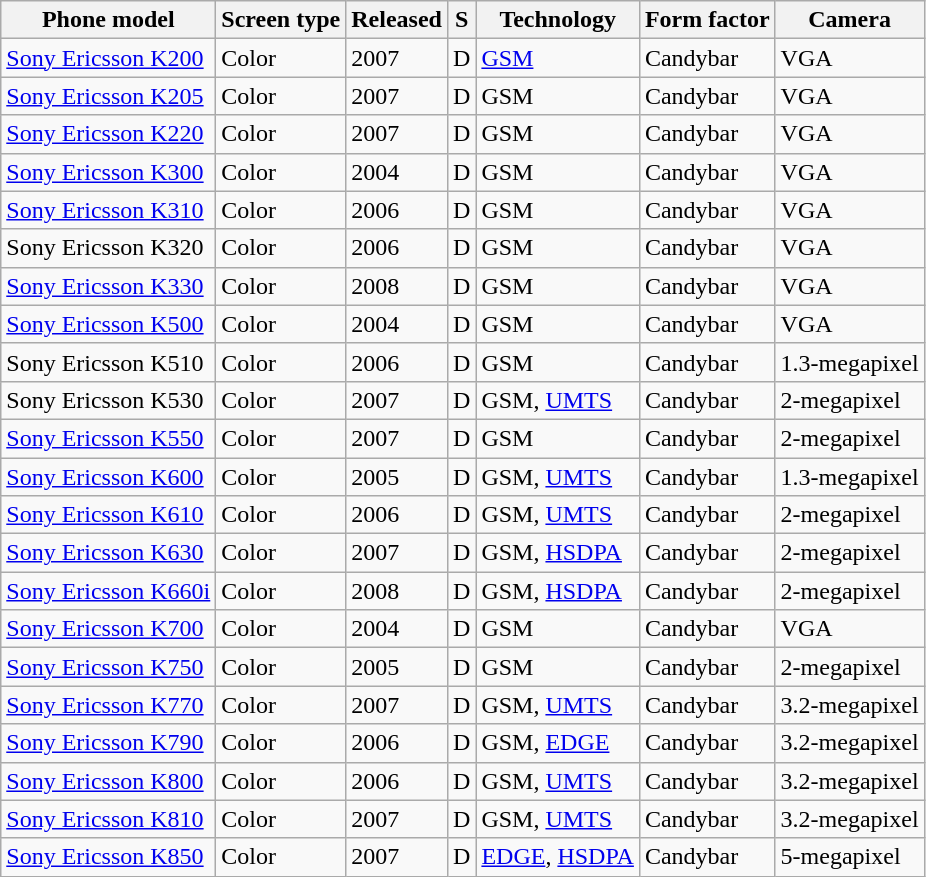<table class="wikitable sortable">
<tr>
<th><strong>Phone model</strong></th>
<th><strong>Screen type</strong></th>
<th><strong>Released</strong></th>
<th><strong>S</strong></th>
<th><strong>Technology</strong></th>
<th><strong>Form factor</strong></th>
<th><strong>Camera</strong></th>
</tr>
<tr>
<td><a href='#'>Sony Ericsson K200</a></td>
<td>Color</td>
<td>2007</td>
<td>D</td>
<td><a href='#'>GSM</a></td>
<td>Candybar</td>
<td>VGA</td>
</tr>
<tr>
<td><a href='#'>Sony Ericsson K205</a></td>
<td>Color</td>
<td>2007</td>
<td>D</td>
<td>GSM</td>
<td>Candybar</td>
<td>VGA</td>
</tr>
<tr>
<td><a href='#'>Sony Ericsson K220</a></td>
<td>Color</td>
<td>2007</td>
<td>D</td>
<td>GSM</td>
<td>Candybar</td>
<td>VGA</td>
</tr>
<tr>
<td><a href='#'>Sony Ericsson K300</a></td>
<td>Color</td>
<td>2004</td>
<td>D</td>
<td>GSM</td>
<td>Candybar</td>
<td>VGA</td>
</tr>
<tr>
<td><a href='#'>Sony Ericsson K310</a></td>
<td>Color</td>
<td>2006</td>
<td>D</td>
<td>GSM</td>
<td>Candybar</td>
<td>VGA</td>
</tr>
<tr>
<td>Sony Ericsson K320</td>
<td>Color</td>
<td>2006</td>
<td>D</td>
<td>GSM</td>
<td>Candybar</td>
<td>VGA</td>
</tr>
<tr>
<td><a href='#'>Sony Ericsson K330</a></td>
<td>Color</td>
<td>2008</td>
<td>D</td>
<td>GSM</td>
<td>Candybar</td>
<td>VGA</td>
</tr>
<tr>
<td><a href='#'>Sony Ericsson K500</a></td>
<td>Color</td>
<td>2004</td>
<td>D</td>
<td>GSM</td>
<td>Candybar</td>
<td>VGA</td>
</tr>
<tr>
<td>Sony Ericsson K510</td>
<td>Color</td>
<td>2006</td>
<td>D</td>
<td>GSM</td>
<td>Candybar</td>
<td>1.3-megapixel</td>
</tr>
<tr>
<td>Sony Ericsson K530</td>
<td>Color</td>
<td>2007</td>
<td>D</td>
<td>GSM, <a href='#'>UMTS</a></td>
<td>Candybar</td>
<td>2-megapixel</td>
</tr>
<tr>
<td><a href='#'>Sony Ericsson K550</a></td>
<td>Color</td>
<td>2007</td>
<td>D</td>
<td>GSM</td>
<td>Candybar</td>
<td>2-megapixel</td>
</tr>
<tr>
<td><a href='#'>Sony Ericsson K600</a></td>
<td>Color</td>
<td>2005</td>
<td>D</td>
<td>GSM, <a href='#'>UMTS</a></td>
<td>Candybar</td>
<td>1.3-megapixel</td>
</tr>
<tr>
<td><a href='#'>Sony Ericsson K610</a></td>
<td>Color</td>
<td>2006</td>
<td>D</td>
<td>GSM, <a href='#'>UMTS</a></td>
<td>Candybar</td>
<td>2-megapixel</td>
</tr>
<tr>
<td><a href='#'>Sony Ericsson K630</a></td>
<td>Color</td>
<td>2007</td>
<td>D</td>
<td>GSM, <a href='#'>HSDPA</a></td>
<td>Candybar</td>
<td>2-megapixel</td>
</tr>
<tr>
<td><a href='#'>Sony Ericsson K660i</a></td>
<td>Color</td>
<td>2008</td>
<td>D</td>
<td>GSM, <a href='#'>HSDPA</a></td>
<td>Candybar</td>
<td>2-megapixel</td>
</tr>
<tr>
<td><a href='#'>Sony Ericsson K700</a></td>
<td>Color</td>
<td>2004</td>
<td>D</td>
<td>GSM</td>
<td>Candybar</td>
<td>VGA</td>
</tr>
<tr>
<td><a href='#'>Sony Ericsson K750</a></td>
<td>Color</td>
<td>2005</td>
<td>D</td>
<td>GSM</td>
<td>Candybar</td>
<td>2-megapixel</td>
</tr>
<tr>
<td><a href='#'>Sony Ericsson K770</a></td>
<td>Color</td>
<td>2007</td>
<td>D</td>
<td>GSM, <a href='#'>UMTS</a></td>
<td>Candybar</td>
<td>3.2-megapixel</td>
</tr>
<tr>
<td><a href='#'>Sony Ericsson K790</a></td>
<td>Color</td>
<td>2006</td>
<td>D</td>
<td>GSM, <a href='#'>EDGE</a></td>
<td>Candybar</td>
<td>3.2-megapixel</td>
</tr>
<tr>
<td><a href='#'>Sony Ericsson K800</a></td>
<td>Color</td>
<td>2006</td>
<td>D</td>
<td>GSM, <a href='#'>UMTS</a></td>
<td>Candybar</td>
<td>3.2-megapixel</td>
</tr>
<tr>
<td><a href='#'>Sony Ericsson K810</a></td>
<td>Color</td>
<td>2007</td>
<td>D</td>
<td>GSM, <a href='#'>UMTS</a></td>
<td>Candybar</td>
<td>3.2-megapixel</td>
</tr>
<tr>
<td><a href='#'>Sony Ericsson K850</a></td>
<td>Color</td>
<td>2007</td>
<td>D</td>
<td><a href='#'>EDGE</a>, <a href='#'>HSDPA</a></td>
<td>Candybar</td>
<td>5-megapixel</td>
</tr>
</table>
